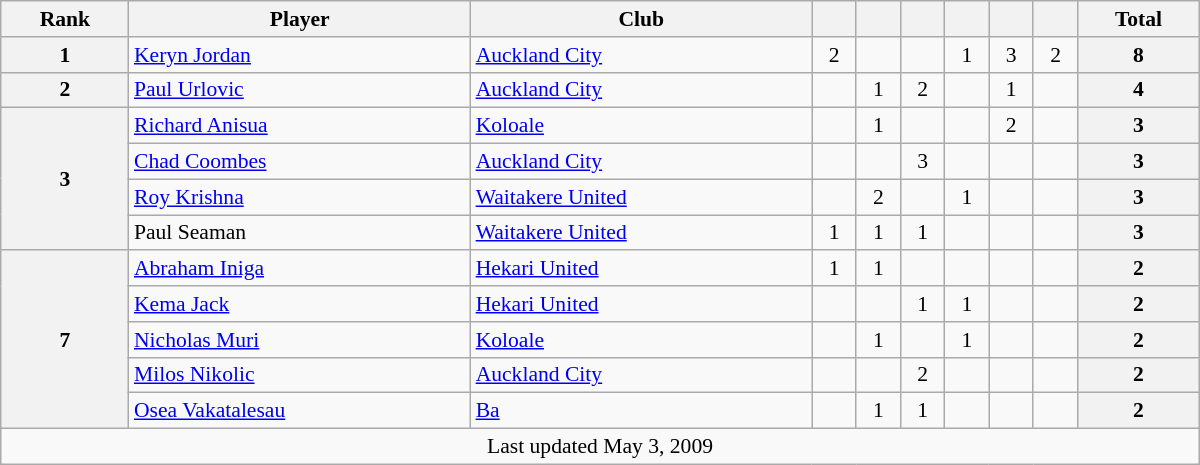<table class="wikitable" style="text-align:center; font-size:90%;" width=800>
<tr>
<th>Rank</th>
<th>Player</th>
<th>Club</th>
<th></th>
<th></th>
<th></th>
<th></th>
<th></th>
<th></th>
<th>Total</th>
</tr>
<tr>
<th rowspan="1">1</th>
<td align="left"> <a href='#'>Keryn Jordan</a></td>
<td align="left"> <a href='#'>Auckland City</a></td>
<td>2</td>
<td></td>
<td></td>
<td>1</td>
<td>3</td>
<td>2</td>
<th>8</th>
</tr>
<tr>
<th rowspan="1">2</th>
<td align="left"> <a href='#'>Paul Urlovic</a></td>
<td align="left"> <a href='#'>Auckland City</a></td>
<td></td>
<td>1</td>
<td>2</td>
<td></td>
<td>1</td>
<td></td>
<th>4</th>
</tr>
<tr>
<th rowspan="4">3</th>
<td align="left"> <a href='#'>Richard Anisua</a></td>
<td align="left"> <a href='#'>Koloale</a></td>
<td></td>
<td>1</td>
<td></td>
<td></td>
<td>2</td>
<td></td>
<th>3</th>
</tr>
<tr>
<td align="left"> <a href='#'>Chad Coombes</a></td>
<td align="left"> <a href='#'>Auckland City</a></td>
<td></td>
<td></td>
<td>3</td>
<td></td>
<td></td>
<td></td>
<th>3</th>
</tr>
<tr>
<td align="left"> <a href='#'>Roy Krishna</a></td>
<td align="left"> <a href='#'>Waitakere United</a></td>
<td></td>
<td>2</td>
<td></td>
<td>1</td>
<td></td>
<td></td>
<th>3</th>
</tr>
<tr>
<td align="left"> Paul Seaman</td>
<td align="left"> <a href='#'>Waitakere United</a></td>
<td>1</td>
<td>1</td>
<td>1</td>
<td></td>
<td></td>
<td></td>
<th>3</th>
</tr>
<tr>
<th rowspan="5">7</th>
<td align="left"> <a href='#'>Abraham Iniga</a></td>
<td align="left"> <a href='#'>Hekari United</a></td>
<td>1</td>
<td>1</td>
<td></td>
<td></td>
<td></td>
<td></td>
<th>2</th>
</tr>
<tr>
<td align="left"> <a href='#'>Kema Jack</a></td>
<td align="left"> <a href='#'>Hekari United</a></td>
<td></td>
<td></td>
<td>1</td>
<td>1</td>
<td></td>
<td></td>
<th>2</th>
</tr>
<tr>
<td align="left"> <a href='#'>Nicholas Muri</a></td>
<td align="left"> <a href='#'>Koloale</a></td>
<td></td>
<td>1</td>
<td></td>
<td>1</td>
<td></td>
<td></td>
<th>2</th>
</tr>
<tr>
<td align="left"> <a href='#'>Milos Nikolic</a></td>
<td align="left"> <a href='#'>Auckland City</a></td>
<td></td>
<td></td>
<td>2</td>
<td></td>
<td></td>
<td></td>
<th>2</th>
</tr>
<tr>
<td align="left"> <a href='#'>Osea Vakatalesau</a></td>
<td align="left"> <a href='#'>Ba</a></td>
<td></td>
<td>1</td>
<td>1</td>
<td></td>
<td></td>
<td></td>
<th>2</th>
</tr>
<tr>
<td colspan="10">Last updated May 3, 2009</td>
</tr>
</table>
